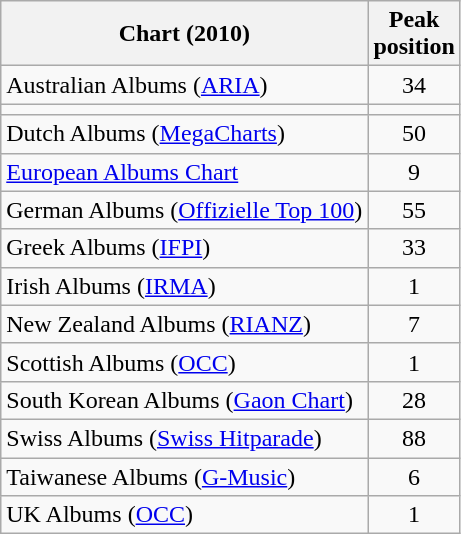<table class="wikitable sortable">
<tr>
<th>Chart (2010)</th>
<th>Peak<br>position</th>
</tr>
<tr>
<td>Australian Albums (<a href='#'>ARIA</a>)</td>
<td style="text-align:center;">34</td>
</tr>
<tr>
<td></td>
</tr>
<tr>
<td>Dutch Albums (<a href='#'>MegaCharts</a>)</td>
<td style="text-align:center;">50</td>
</tr>
<tr>
<td><a href='#'>European Albums Chart</a></td>
<td style="text-align:center;">9</td>
</tr>
<tr>
<td align="left">German Albums (<a href='#'>Offizielle Top 100</a>)</td>
<td style="text-align:center;">55</td>
</tr>
<tr>
<td>Greek Albums (<a href='#'>IFPI</a>)</td>
<td style="text-align:center;">33</td>
</tr>
<tr>
<td>Irish Albums (<a href='#'>IRMA</a>)</td>
<td style="text-align:center;">1</td>
</tr>
<tr>
<td>New Zealand Albums (<a href='#'>RIANZ</a>)</td>
<td style="text-align:center;">7</td>
</tr>
<tr>
<td>Scottish Albums (<a href='#'>OCC</a>)</td>
<td style="text-align:center;">1</td>
</tr>
<tr>
<td>South Korean Albums (<a href='#'>Gaon Chart</a>)</td>
<td style="text-align:center;">28</td>
</tr>
<tr>
<td>Swiss Albums (<a href='#'>Swiss Hitparade</a>)</td>
<td style="text-align:center;">88</td>
</tr>
<tr>
<td>Taiwanese Albums (<a href='#'>G-Music</a>)</td>
<td style="text-align:center;">6</td>
</tr>
<tr>
<td>UK Albums (<a href='#'>OCC</a>)</td>
<td style="text-align:center;">1</td>
</tr>
</table>
